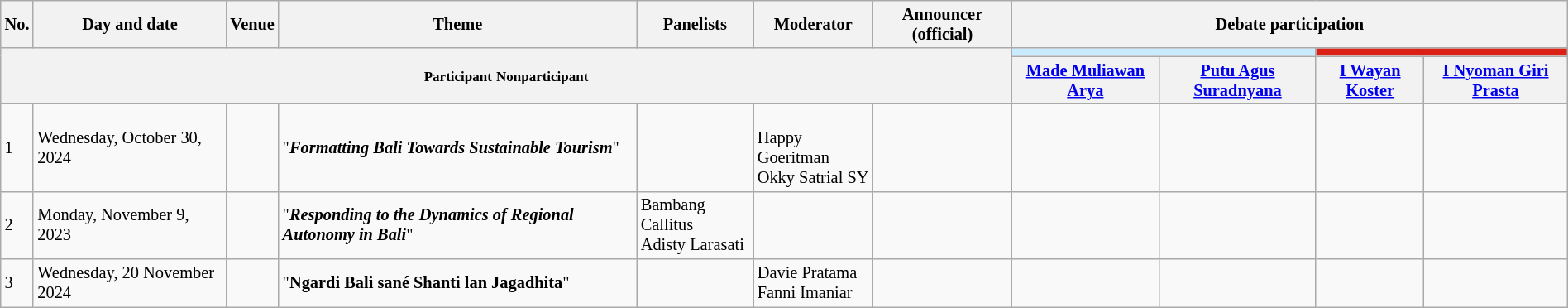<table class="wikitable" style="font-size:85%; width:100%;">
<tr>
<th>No.</th>
<th>Day and date</th>
<th>Venue</th>
<th>Theme</th>
<th>Panelists</th>
<th>Moderator</th>
<th>Announcer (official)</th>
<th ! colspan="6">Debate participation</th>
</tr>
<tr>
<th colspan="7" rowspan="2"> <small>Participant</small>  <small>Nonparticipant</small></th>
<th colspan="2" style="background:#c8ebff;"></th>
<th colspan="2" style="background:#DB2016;"></th>
</tr>
<tr>
<th><a href='#'>Made Muliawan Arya</a></th>
<th><a href='#'>Putu Agus Suradnyana</a></th>
<th><a href='#'>I Wayan Koster</a></th>
<th><a href='#'>I Nyoman Giri Prasta</a></th>
</tr>
<tr>
<td>1</td>
<td>Wednesday, October 30, 2024</td>
<td></td>
<td>"<strong><em>Formatting Bali Towards Sustainable Tourism</em></strong>" </td>
<td></td>
<td><br>Happy Goeritman<br>Okky Satrial SY</td>
<td></td>
<td></td>
<td></td>
<td></td>
<td></td>
</tr>
<tr>
<td>2</td>
<td>Monday, November 9, 2023</td>
<td></td>
<td>"<strong><em>Responding to the Dynamics of Regional Autonomy in Bali</em></strong>" </td>
<td>Bambang Callitus<br>Adisty Larasati</td>
<td></td>
<td></td>
<td></td>
<td></td>
<td></td>
<td></td>
</tr>
<tr>
<td>3</td>
<td>Wednesday, 20 November 2024</td>
<td></td>
<td>"<strong>Ngardi Bali sané Shanti lan Jagadhita</strong>"</td>
<td></td>
<td>Davie Pratama<br>Fanni Imaniar</td>
<td></td>
<td></td>
<td></td>
<td></td>
<td></td>
</tr>
</table>
